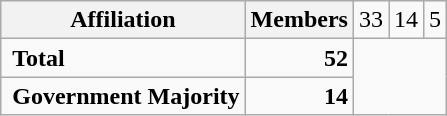<table class="wikitable">
<tr>
<th colspan="2">Affiliation</th>
<th>Members<br></th>
<td align="right">33<br></td>
<td align="right">14<br></td>
<td align="right">5</td>
</tr>
<tr>
<td colspan="2" rowspan="1"> <strong>Total</strong><br></td>
<td align="right"><strong>52</strong></td>
</tr>
<tr>
<td colspan="2" rowspan="1"> <strong>Government Majority</strong><br></td>
<td align="right"><strong>14</strong></td>
</tr>
</table>
